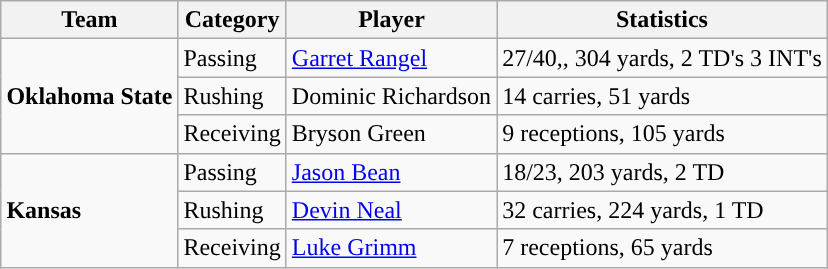<table class="wikitable" style="float: right;">
<tr>
<th>Team</th>
<th>Category</th>
<th>Player</th>
<th>Statistics</th>
</tr>
<tr>
<td rowspan=3><strong>Oklahoma State</strong></td>
<td>Passing</td>
<td><a href='#'>Garret Rangel</a></td>
<td>27/40,, 304 yards, 2 TD's 3 INT's</td>
</tr>
<tr>
<td>Rushing</td>
<td>Dominic Richardson</td>
<td>14 carries, 51 yards</td>
</tr>
<tr>
<td>Receiving</td>
<td>Bryson Green</td>
<td>9 receptions, 105 yards</td>
</tr>
<tr>
<td rowspan=3><strong>Kansas</strong></td>
<td>Passing</td>
<td><a href='#'>Jason Bean</a></td>
<td>18/23, 203 yards, 2 TD</td>
</tr>
<tr>
<td>Rushing</td>
<td><a href='#'>Devin Neal</a></td>
<td>32 carries, 224 yards, 1 TD</td>
</tr>
<tr>
<td>Receiving</td>
<td><a href='#'>Luke Grimm</a></td>
<td>7 receptions, 65 yards</td>
</tr>
</table>
